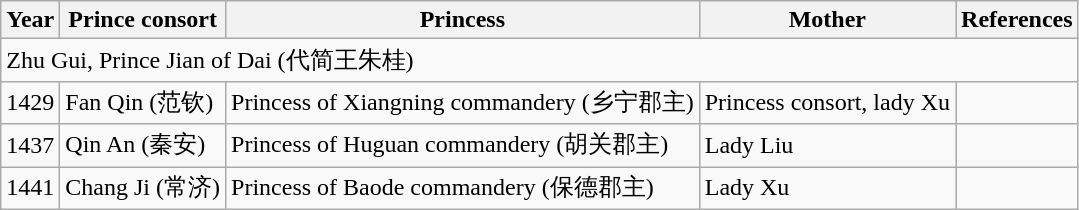<table class="wikitable">
<tr>
<th>Year</th>
<th>Prince consort</th>
<th>Princess</th>
<th>Mother</th>
<th>References</th>
</tr>
<tr>
<td colspan="5">Zhu Gui, Prince Jian of Dai (代简王朱桂)</td>
</tr>
<tr>
<td>1429</td>
<td>Fan Qin (范钦)</td>
<td>Princess of Xiangning commandery (乡宁郡主)</td>
<td>Princess consort, lady Xu</td>
<td></td>
</tr>
<tr>
<td>1437</td>
<td>Qin An (秦安)</td>
<td>Princess of Huguan commandery (胡关郡主)</td>
<td>Lady Liu</td>
<td></td>
</tr>
<tr>
<td>1441</td>
<td>Chang Ji (常济)</td>
<td>Princess of Baode commandery (保德郡主)</td>
<td>Lady Xu</td>
<td></td>
</tr>
</table>
